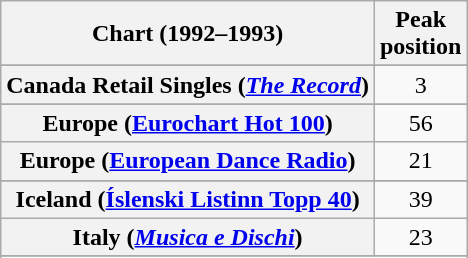<table class="wikitable sortable plainrowheaders" style="text-align:center">
<tr>
<th scope="col">Chart (1992–1993)</th>
<th scope="col">Peak<br>position</th>
</tr>
<tr>
</tr>
<tr>
</tr>
<tr>
<th scope="row">Canada Retail Singles (<em><a href='#'>The Record</a></em>)</th>
<td>3</td>
</tr>
<tr>
</tr>
<tr>
<th scope="row">Europe (<a href='#'>Eurochart Hot 100</a>)</th>
<td>56</td>
</tr>
<tr>
<th scope="row">Europe (<a href='#'>European Dance Radio</a>)</th>
<td>21</td>
</tr>
<tr>
</tr>
<tr>
<th scope="row">Iceland (<a href='#'>Íslenski Listinn Topp 40</a>)</th>
<td>39</td>
</tr>
<tr>
<th scope="row">Italy (<em><a href='#'>Musica e Dischi</a></em>)</th>
<td>23</td>
</tr>
<tr>
</tr>
<tr>
</tr>
<tr>
</tr>
<tr>
</tr>
<tr>
</tr>
<tr>
</tr>
<tr>
</tr>
<tr>
</tr>
<tr>
</tr>
<tr>
</tr>
</table>
